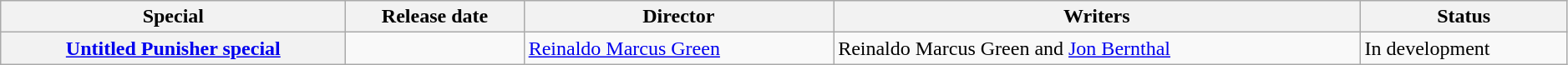<table class="wikitable plainrowheaders defaultcenter col2left" style="width: 99%;">
<tr>
<th scope="col">Special</th>
<th scope="col">Release date</th>
<th scope="col">Director</th>
<th scope="col">Writers</th>
<th scope="col">Status</th>
</tr>
<tr>
<th scope="row"><a href='#'>Untitled Punisher special</a></th>
<td></td>
<td><a href='#'>Reinaldo Marcus Green</a></td>
<td>Reinaldo Marcus Green and <a href='#'>Jon Bernthal</a></td>
<td>In development</td>
</tr>
</table>
